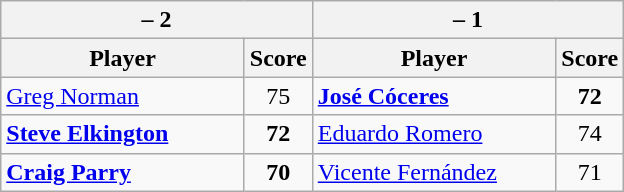<table class=wikitable>
<tr>
<th colspan=2> – 2</th>
<th colspan=2> – 1</th>
</tr>
<tr>
<th width=155>Player</th>
<th>Score</th>
<th width=155>Player</th>
<th>Score</th>
</tr>
<tr>
<td><a href='#'>Greg Norman</a></td>
<td align=center>75</td>
<td><strong><a href='#'>José Cóceres</a></strong></td>
<td align=center><strong>72</strong></td>
</tr>
<tr>
<td><strong><a href='#'>Steve Elkington</a></strong></td>
<td align=center><strong>72</strong></td>
<td><a href='#'>Eduardo Romero</a></td>
<td align=center>74</td>
</tr>
<tr>
<td><strong><a href='#'>Craig Parry</a></strong></td>
<td align=center><strong>70</strong></td>
<td><a href='#'>Vicente Fernández</a></td>
<td align=center>71</td>
</tr>
</table>
